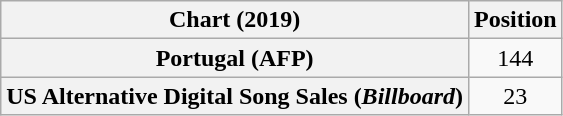<table class="wikitable plainrowheaders sortable" style="text-align:center;">
<tr>
<th scope="col">Chart (2019)</th>
<th scope="col">Position</th>
</tr>
<tr>
<th scope="row">Portugal (AFP)</th>
<td>144</td>
</tr>
<tr>
<th scope="row">US Alternative Digital Song Sales (<em>Billboard</em>)</th>
<td>23</td>
</tr>
</table>
